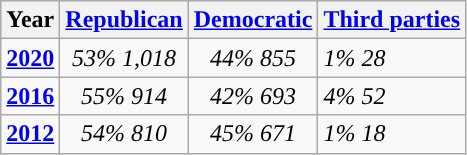<table class="wikitable">
<tr>
<th>Year</th>
<th><a href='#'>Republican</a></th>
<th><a href='#'>Democratic</a></th>
<th><a href='#'>Third parties</a></th>
</tr>
<tr>
<td style="text-align:center; "><strong><a href='#'>2020</a></strong></td>
<td style="text-align:center; "><em>53%</em> <em>1,018</em></td>
<td style="text-align:center; "><em>44%</em> <em>855</em></td>
<td><em>1%</em> <em>28</em></td>
</tr>
<tr>
<td style="text-align:center; "><strong><a href='#'>2016</a></strong></td>
<td style="text-align:center; "><em>55%</em> <em>914</em></td>
<td style="text-align:center; "><em>42%</em> <em>693</em></td>
<td><em>4%</em> <em>52</em></td>
</tr>
<tr>
<td style="text-align:center; "><strong><a href='#'>2012</a></strong></td>
<td style="text-align:center; "><em>54%</em> <em>810</em></td>
<td style="text-align:center; "><em>45%</em> <em>671</em></td>
<td><em>1%</em> <em>18</em></td>
</tr>
</table>
